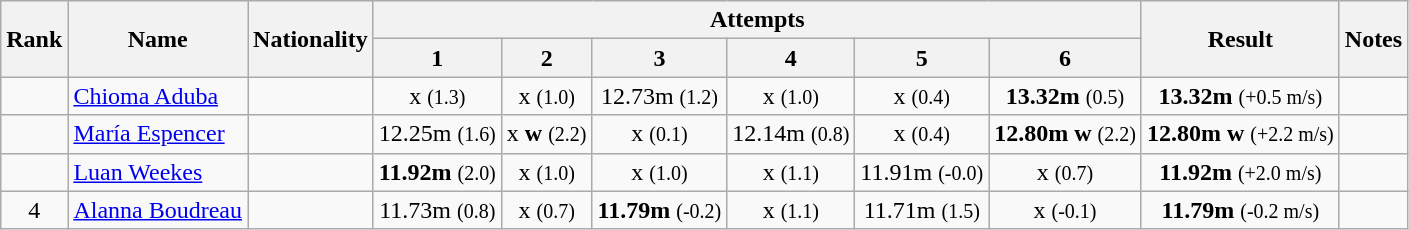<table class="wikitable sortable" style="text-align:center">
<tr>
<th rowspan=2>Rank</th>
<th rowspan=2>Name</th>
<th rowspan=2>Nationality</th>
<th colspan=6>Attempts</th>
<th rowspan=2>Result</th>
<th rowspan=2>Notes</th>
</tr>
<tr>
<th>1</th>
<th>2</th>
<th>3</th>
<th>4</th>
<th>5</th>
<th>6</th>
</tr>
<tr>
<td align=center></td>
<td align=left><a href='#'>Chioma Aduba</a></td>
<td align=left></td>
<td>x <small>(1.3)</small></td>
<td>x <small>(1.0)</small></td>
<td>12.73m <small>(1.2)</small></td>
<td>x <small>(1.0)</small></td>
<td>x <small>(0.4)</small></td>
<td><strong>13.32m</strong> <small>(0.5)</small></td>
<td><strong>13.32m</strong> <small>(+0.5 m/s)</small></td>
<td></td>
</tr>
<tr>
<td align=center></td>
<td align=left><a href='#'>María Espencer</a></td>
<td align=left></td>
<td>12.25m <small>(1.6)</small></td>
<td>x <strong>w</strong> <small>(2.2)</small></td>
<td>x <small>(0.1)</small></td>
<td>12.14m <small>(0.8)</small></td>
<td>x <small>(0.4)</small></td>
<td><strong>12.80m</strong> <strong>w</strong> <small>(2.2)</small></td>
<td><strong>12.80m</strong> <strong>w</strong> <small>(+2.2 m/s)</small></td>
<td></td>
</tr>
<tr>
<td align=center></td>
<td align=left><a href='#'>Luan Weekes</a></td>
<td align=left></td>
<td><strong>11.92m</strong> <small>(2.0)</small></td>
<td>x <small>(1.0)</small></td>
<td>x <small>(1.0)</small></td>
<td>x <small>(1.1)</small></td>
<td>11.91m <small>(-0.0)</small></td>
<td>x <small>(0.7)</small></td>
<td><strong>11.92m</strong> <small>(+2.0 m/s)</small></td>
<td></td>
</tr>
<tr>
<td align=center>4</td>
<td align=left><a href='#'>Alanna Boudreau</a></td>
<td align=left></td>
<td>11.73m <small>(0.8)</small></td>
<td>x <small>(0.7)</small></td>
<td><strong>11.79m</strong> <small>(-0.2)</small></td>
<td>x <small>(1.1)</small></td>
<td>11.71m <small>(1.5)</small></td>
<td>x <small>(-0.1)</small></td>
<td><strong>11.79m</strong> <small>(-0.2 m/s)</small></td>
<td></td>
</tr>
</table>
